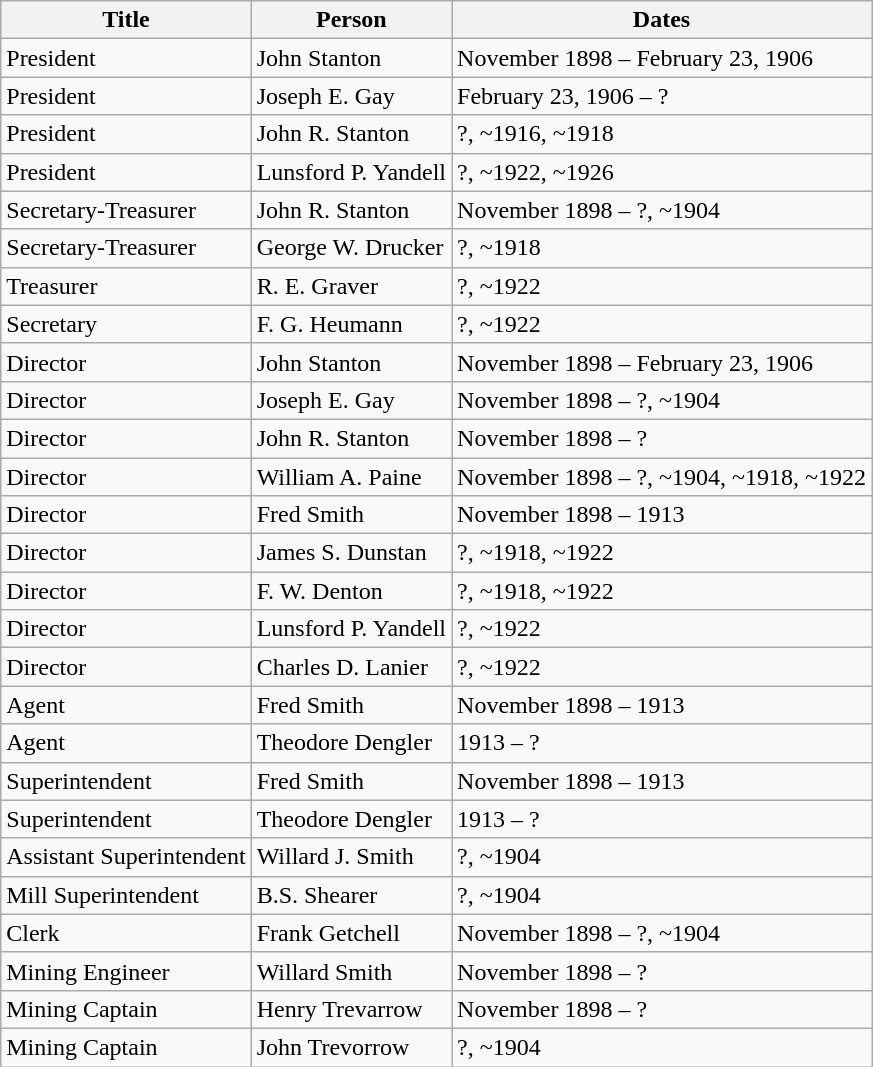<table class="wikitable sortable sortable">
<tr>
<th scope="col">Title</th>
<th scope="col">Person</th>
<th scope="col">Dates</th>
</tr>
<tr>
<td>President</td>
<td>John Stanton</td>
<td>November 1898 – February 23, 1906</td>
</tr>
<tr>
<td>President</td>
<td>Joseph E. Gay</td>
<td>February 23, 1906 – ?</td>
</tr>
<tr>
<td>President</td>
<td>John R. Stanton</td>
<td>?, ~1916, ~1918</td>
</tr>
<tr>
<td>President</td>
<td>Lunsford P. Yandell</td>
<td>?, ~1922, ~1926</td>
</tr>
<tr>
<td>Secretary-Treasurer</td>
<td>John R. Stanton</td>
<td>November 1898 – ?, ~1904</td>
</tr>
<tr>
<td>Secretary-Treasurer</td>
<td>George W. Drucker</td>
<td>?, ~1918</td>
</tr>
<tr>
<td>Treasurer</td>
<td>R. E. Graver</td>
<td>?, ~1922</td>
</tr>
<tr>
<td>Secretary</td>
<td>F. G. Heumann</td>
<td>?, ~1922</td>
</tr>
<tr>
<td>Director</td>
<td>John Stanton</td>
<td>November 1898 – February 23, 1906</td>
</tr>
<tr>
<td>Director</td>
<td>Joseph E. Gay</td>
<td>November 1898 – ?, ~1904</td>
</tr>
<tr>
<td>Director</td>
<td>John R. Stanton</td>
<td>November 1898 – ?</td>
</tr>
<tr>
<td>Director</td>
<td>William A. Paine</td>
<td>November 1898 – ?, ~1904, ~1918, ~1922</td>
</tr>
<tr>
<td>Director</td>
<td>Fred Smith</td>
<td>November 1898 – 1913</td>
</tr>
<tr>
<td>Director</td>
<td>James S. Dunstan</td>
<td>?, ~1918, ~1922</td>
</tr>
<tr>
<td>Director</td>
<td>F. W. Denton</td>
<td>?, ~1918, ~1922</td>
</tr>
<tr>
<td>Director</td>
<td>Lunsford P. Yandell</td>
<td>?, ~1922</td>
</tr>
<tr>
<td>Director</td>
<td>Charles D. Lanier</td>
<td>?, ~1922</td>
</tr>
<tr>
<td>Agent</td>
<td>Fred Smith</td>
<td>November 1898 – 1913</td>
</tr>
<tr>
<td>Agent</td>
<td>Theodore Dengler</td>
<td>1913 – ?</td>
</tr>
<tr>
<td>Superintendent</td>
<td>Fred Smith</td>
<td>November 1898 – 1913</td>
</tr>
<tr>
<td>Superintendent</td>
<td>Theodore Dengler</td>
<td>1913 – ?</td>
</tr>
<tr>
<td>Assistant Superintendent</td>
<td>Willard J. Smith</td>
<td>?, ~1904</td>
</tr>
<tr>
<td>Mill Superintendent</td>
<td>B.S. Shearer</td>
<td>?, ~1904</td>
</tr>
<tr>
<td>Clerk</td>
<td>Frank Getchell</td>
<td>November 1898 – ?, ~1904</td>
</tr>
<tr>
<td>Mining Engineer</td>
<td>Willard Smith</td>
<td>November 1898 – ?</td>
</tr>
<tr>
<td>Mining Captain</td>
<td>Henry Trevarrow</td>
<td>November 1898 – ?</td>
</tr>
<tr>
<td>Mining Captain</td>
<td>John Trevorrow</td>
<td>?, ~1904</td>
</tr>
</table>
